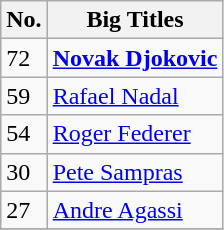<table class="wikitable" style="display: inline-table;">
<tr>
<th width=20>No.</th>
<th>Big Titles</th>
</tr>
<tr>
<td>72</td>
<td><strong> <a href='#'>Novak Djokovic</a></strong></td>
</tr>
<tr>
<td>59</td>
<td> <a href='#'>Rafael Nadal</a></td>
</tr>
<tr>
<td>54</td>
<td> <a href='#'>Roger Federer</a></td>
</tr>
<tr>
<td>30</td>
<td> <a href='#'>Pete Sampras</a></td>
</tr>
<tr>
<td>27</td>
<td> <a href='#'>Andre Agassi</a></td>
</tr>
<tr>
</tr>
</table>
